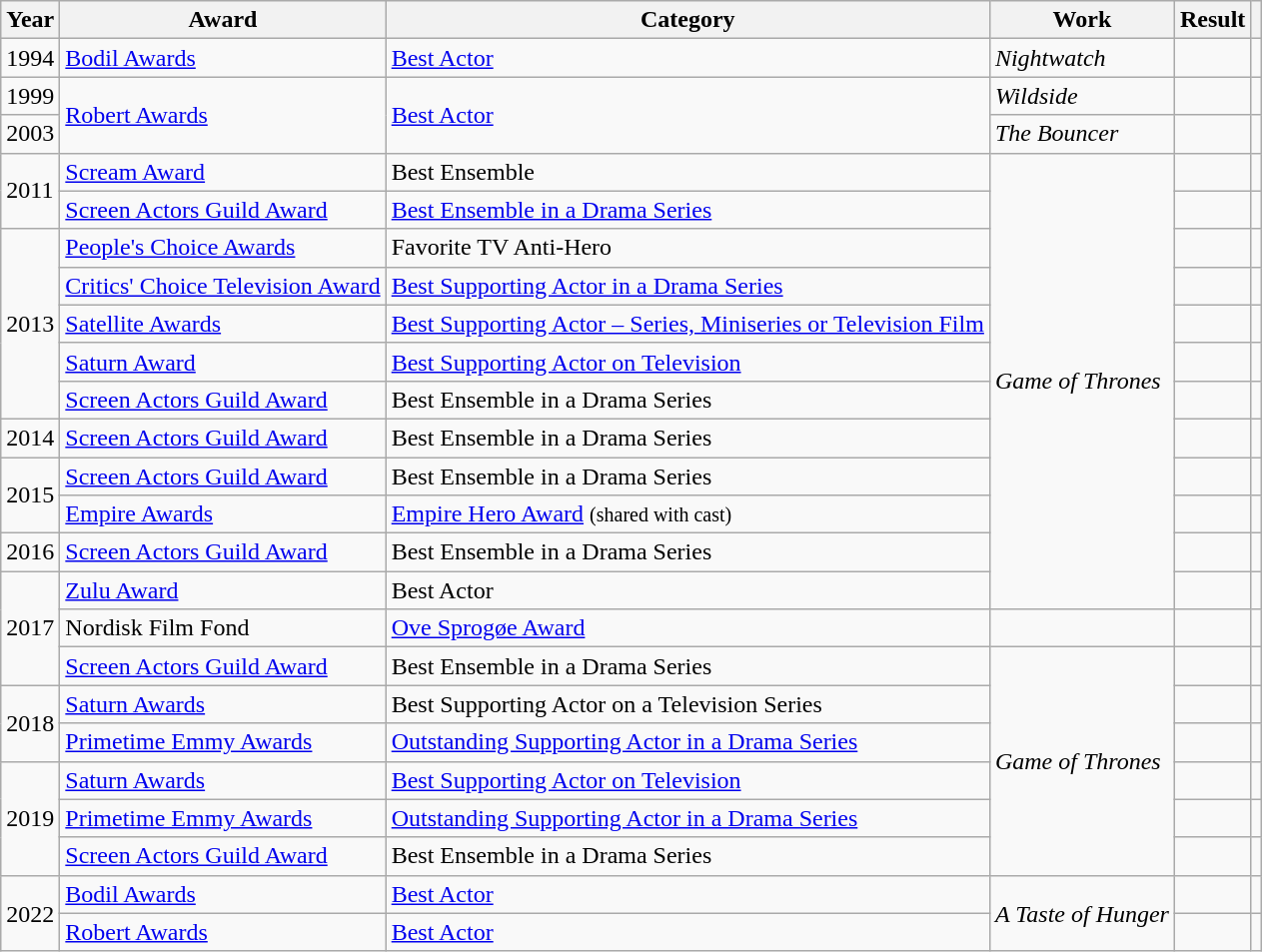<table class="wikitable plainrowheaders">
<tr>
<th scope="col">Year</th>
<th scope="col">Award</th>
<th scope="col">Category</th>
<th scope="col">Work</th>
<th scope="col">Result</th>
<th></th>
</tr>
<tr>
<td>1994</td>
<td><a href='#'>Bodil Awards</a></td>
<td><a href='#'>Best Actor</a></td>
<td><em>Nightwatch</em></td>
<td></td>
<td style="text-align:center;"></td>
</tr>
<tr>
<td>1999</td>
<td rowspan=2><a href='#'>Robert Awards</a></td>
<td rowspan=2><a href='#'>Best Actor</a></td>
<td><em>Wildside</em></td>
<td></td>
<td style="text-align:center;"></td>
</tr>
<tr>
<td>2003</td>
<td><em>The Bouncer</em></td>
<td></td>
<td style="text-align:center;"></td>
</tr>
<tr>
<td rowspan=2>2011</td>
<td><a href='#'>Scream Award</a></td>
<td>Best Ensemble</td>
<td rowspan="12"><em>Game of Thrones</em></td>
<td></td>
<td style="text-align:center;"></td>
</tr>
<tr>
<td><a href='#'>Screen Actors Guild Award</a></td>
<td><a href='#'>Best Ensemble in a Drama Series</a></td>
<td></td>
<td style="text-align:center;"></td>
</tr>
<tr>
<td rowspan="5">2013</td>
<td><a href='#'>People's Choice Awards</a></td>
<td>Favorite TV Anti-Hero</td>
<td></td>
<td style="text-align:center;"></td>
</tr>
<tr>
<td><a href='#'>Critics' Choice Television Award</a></td>
<td><a href='#'>Best Supporting Actor in a Drama Series</a></td>
<td></td>
<td style="text-align:center;"></td>
</tr>
<tr>
<td><a href='#'>Satellite Awards</a></td>
<td><a href='#'>Best Supporting Actor – Series, Miniseries or Television Film</a></td>
<td></td>
<td style="text-align:center;"></td>
</tr>
<tr>
<td><a href='#'>Saturn Award</a></td>
<td><a href='#'>Best Supporting Actor on Television</a></td>
<td></td>
<td style="text-align:center;"></td>
</tr>
<tr>
<td><a href='#'>Screen Actors Guild Award</a></td>
<td>Best Ensemble in a Drama Series</td>
<td></td>
<td style="text-align:center;"></td>
</tr>
<tr>
<td>2014</td>
<td><a href='#'>Screen Actors Guild Award</a></td>
<td>Best Ensemble in a Drama Series</td>
<td></td>
<td style="text-align:center;"></td>
</tr>
<tr>
<td rowspan=2>2015</td>
<td><a href='#'>Screen Actors Guild Award</a></td>
<td>Best Ensemble in a Drama Series</td>
<td></td>
<td style="text-align:center;"></td>
</tr>
<tr>
<td><a href='#'>Empire Awards</a></td>
<td><a href='#'>Empire Hero Award</a> <small>(shared with cast)</small></td>
<td></td>
<td style="text-align:center;"></td>
</tr>
<tr>
<td>2016</td>
<td><a href='#'>Screen Actors Guild Award</a></td>
<td>Best Ensemble in a Drama Series</td>
<td></td>
<td style="text-align:center;"></td>
</tr>
<tr>
<td rowspan=3>2017</td>
<td><a href='#'>Zulu Award</a></td>
<td>Best Actor</td>
<td></td>
<td style="text-align:center;"></td>
</tr>
<tr>
<td>Nordisk Film Fond</td>
<td><a href='#'>Ove Sprogøe Award</a></td>
<td></td>
<td></td>
<td style="text-align:center;"></td>
</tr>
<tr>
<td><a href='#'>Screen Actors Guild Award</a></td>
<td>Best Ensemble in a Drama Series</td>
<td rowspan=6><em>Game of Thrones</em></td>
<td></td>
<td style="text-align:center;"></td>
</tr>
<tr>
<td rowspan=2>2018</td>
<td><a href='#'>Saturn Awards</a></td>
<td>Best Supporting Actor on a Television Series</td>
<td></td>
<td style="text-align:center;"></td>
</tr>
<tr>
<td><a href='#'>Primetime Emmy Awards</a></td>
<td><a href='#'>Outstanding Supporting Actor in a Drama Series</a></td>
<td></td>
<td style="text-align:center;"></td>
</tr>
<tr>
<td rowspan=3>2019</td>
<td><a href='#'>Saturn Awards</a></td>
<td><a href='#'>Best Supporting Actor on Television</a></td>
<td></td>
<td style="text-align:center;"></td>
</tr>
<tr>
<td><a href='#'>Primetime Emmy Awards</a></td>
<td><a href='#'>Outstanding Supporting Actor in a Drama Series</a></td>
<td></td>
<td style="text-align:center;"></td>
</tr>
<tr>
<td><a href='#'>Screen Actors Guild Award</a></td>
<td>Best Ensemble in a Drama Series</td>
<td></td>
<td style="text-align:center;"></td>
</tr>
<tr>
<td rowspan=2>2022</td>
<td><a href='#'>Bodil Awards</a></td>
<td><a href='#'>Best Actor</a></td>
<td rowspan=2><em>A Taste of Hunger</em></td>
<td></td>
<td style="text-align:center;"></td>
</tr>
<tr>
<td><a href='#'>Robert Awards</a></td>
<td><a href='#'>Best Actor</a></td>
<td></td>
<td style="text-align:center;"></td>
</tr>
</table>
